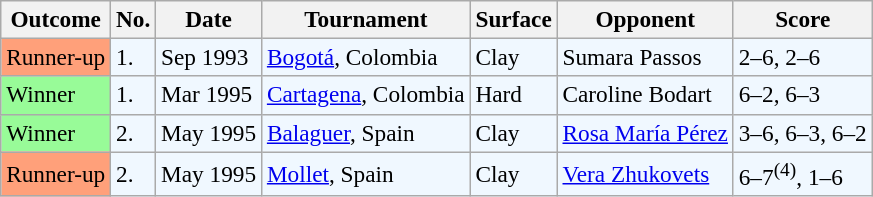<table class="sortable wikitable" style=font-size:97%>
<tr>
<th>Outcome</th>
<th>No.</th>
<th>Date</th>
<th>Tournament</th>
<th>Surface</th>
<th>Opponent</th>
<th>Score</th>
</tr>
<tr style="background:#f0f8ff;">
<td style="background:#ffa07a;">Runner-up</td>
<td>1.</td>
<td>Sep 1993</td>
<td><a href='#'>Bogotá</a>, Colombia</td>
<td>Clay</td>
<td> Sumara Passos</td>
<td>2–6, 2–6</td>
</tr>
<tr style="background:#f0f8ff;">
<td style="background:#98fb98;">Winner</td>
<td>1.</td>
<td>Mar 1995</td>
<td><a href='#'>Cartagena</a>, Colombia</td>
<td>Hard</td>
<td> Caroline Bodart</td>
<td>6–2, 6–3</td>
</tr>
<tr style="background:#f0f8ff;">
<td style="background:#98fb98;">Winner</td>
<td>2.</td>
<td>May 1995</td>
<td><a href='#'>Balaguer</a>, Spain</td>
<td>Clay</td>
<td> <a href='#'>Rosa María Pérez</a></td>
<td>3–6, 6–3, 6–2</td>
</tr>
<tr style="background:#f0f8ff;">
<td style="background:#ffa07a;">Runner-up</td>
<td>2.</td>
<td>May 1995</td>
<td><a href='#'>Mollet</a>, Spain</td>
<td>Clay</td>
<td> <a href='#'>Vera Zhukovets</a></td>
<td>6–7<sup>(4)</sup>, 1–6</td>
</tr>
</table>
